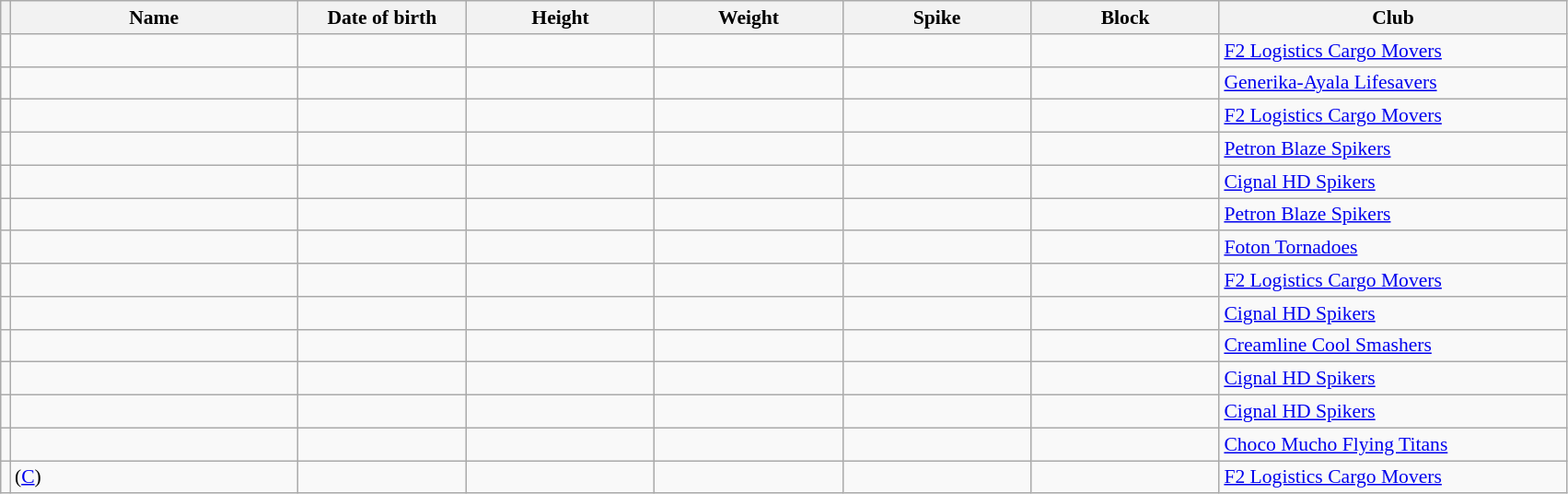<table class="wikitable sortable" style="font-size:90%; text-align:center;">
<tr>
<th></th>
<th style="width:14em">Name</th>
<th style="width:8em">Date of birth</th>
<th style="width:9em">Height</th>
<th style="width:9em">Weight</th>
<th style="width:9em">Spike</th>
<th style="width:9em">Block</th>
<th style="width:17em">Club</th>
</tr>
<tr align=center>
<td></td>
<td align=left></td>
<td align=right></td>
<td></td>
<td></td>
<td></td>
<td></td>
<td align=left> <a href='#'>F2 Logistics Cargo Movers</a></td>
</tr>
<tr align=center>
<td></td>
<td align=left></td>
<td align=right></td>
<td></td>
<td></td>
<td></td>
<td></td>
<td align=left> <a href='#'>Generika-Ayala Lifesavers</a></td>
</tr>
<tr align=center>
<td></td>
<td align=left></td>
<td align=right></td>
<td></td>
<td></td>
<td></td>
<td></td>
<td align=left> <a href='#'>F2 Logistics Cargo Movers</a></td>
</tr>
<tr align=center>
<td></td>
<td align=left></td>
<td align=right></td>
<td></td>
<td></td>
<td></td>
<td></td>
<td align=left> <a href='#'>Petron Blaze Spikers</a></td>
</tr>
<tr align=center>
<td></td>
<td align=left></td>
<td align=right></td>
<td></td>
<td></td>
<td></td>
<td></td>
<td align=left> <a href='#'>Cignal HD Spikers</a></td>
</tr>
<tr align=center>
<td></td>
<td align=left></td>
<td align=right></td>
<td></td>
<td></td>
<td></td>
<td></td>
<td align=left> <a href='#'>Petron Blaze Spikers</a></td>
</tr>
<tr align=center>
<td></td>
<td align=left></td>
<td align=right></td>
<td></td>
<td></td>
<td></td>
<td></td>
<td align=left> <a href='#'>Foton Tornadoes</a></td>
</tr>
<tr align=center>
<td></td>
<td align=left></td>
<td align=right></td>
<td></td>
<td></td>
<td></td>
<td></td>
<td align=left> <a href='#'>F2 Logistics Cargo Movers</a></td>
</tr>
<tr align=center>
<td></td>
<td align=left></td>
<td align=right></td>
<td></td>
<td></td>
<td></td>
<td></td>
<td align=left> <a href='#'>Cignal HD Spikers</a></td>
</tr>
<tr align=center>
<td></td>
<td align=left></td>
<td align=right></td>
<td></td>
<td></td>
<td></td>
<td></td>
<td align=left> <a href='#'>Creamline Cool Smashers</a></td>
</tr>
<tr align=center>
<td></td>
<td align=left></td>
<td align=right></td>
<td></td>
<td></td>
<td></td>
<td></td>
<td align=left> <a href='#'>Cignal HD Spikers</a></td>
</tr>
<tr align=center>
<td></td>
<td align=left></td>
<td align=right></td>
<td></td>
<td></td>
<td></td>
<td></td>
<td align=left> <a href='#'>Cignal HD Spikers</a></td>
</tr>
<tr align=center>
<td></td>
<td align=left></td>
<td align=right></td>
<td></td>
<td></td>
<td></td>
<td></td>
<td align=left> <a href='#'>Choco Mucho Flying Titans</a></td>
</tr>
<tr align=center>
<td></td>
<td align=left> (<a href='#'>C</a>)</td>
<td align=right></td>
<td></td>
<td></td>
<td></td>
<td></td>
<td align=left> <a href='#'>F2 Logistics Cargo Movers</a></td>
</tr>
</table>
